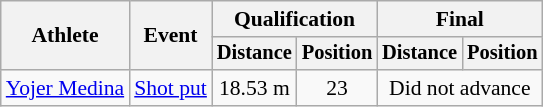<table class=wikitable style="font-size:90%">
<tr>
<th rowspan=2>Athlete</th>
<th rowspan=2>Event</th>
<th colspan=2>Qualification</th>
<th colspan=2>Final</th>
</tr>
<tr style="font-size:95%">
<th>Distance</th>
<th>Position</th>
<th>Distance</th>
<th>Position</th>
</tr>
<tr align=center>
<td align=left><a href='#'>Yojer Medina</a></td>
<td align=left><a href='#'>Shot put</a></td>
<td>18.53 m</td>
<td>23</td>
<td colspan=2>Did not advance</td>
</tr>
</table>
